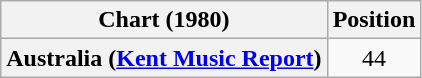<table class="wikitable sortable plainrowheaders" style="text-align:center">
<tr>
<th>Chart (1980)</th>
<th>Position</th>
</tr>
<tr>
<th scope="row">Australia (<a href='#'>Kent Music Report</a>)</th>
<td>44</td>
</tr>
</table>
